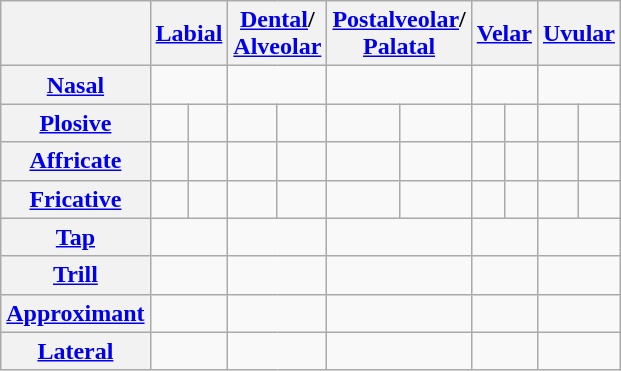<table class="wikitable">
<tr>
<th></th>
<th colspan=2><a href='#'>Labial</a></th>
<th colspan=2><a href='#'>Dental</a>/<br><a href='#'>Alveolar</a></th>
<th colspan=2><a href='#'>Postalveolar</a>/<br><a href='#'>Palatal</a></th>
<th colspan=2><a href='#'>Velar</a></th>
<th colspan=2><a href='#'>Uvular</a></th>
</tr>
<tr align=center>
<th><a href='#'>Nasal</a></th>
<td colspan=2></td>
<td colspan=2></td>
<td colspan=2></td>
<td colspan=2></td>
<td colspan=2> </td>
</tr>
<tr align=center>
<th><a href='#'>Plosive</a></th>
<td></td>
<td></td>
<td></td>
<td></td>
<td> </td>
<td> </td>
<td></td>
<td></td>
<td> </td>
<td> </td>
</tr>
<tr align=center>
<th><a href='#'>Affricate</a></th>
<td> </td>
<td> </td>
<td> </td>
<td> </td>
<td></td>
<td></td>
<td> </td>
<td> </td>
<td> </td>
<td> </td>
</tr>
<tr align=center>
<th><a href='#'>Fricative</a></th>
<td></td>
<td></td>
<td></td>
<td></td>
<td></td>
<td></td>
<td> </td>
<td> </td>
<td> </td>
<td></td>
</tr>
<tr align=center>
<th><a href='#'>Tap</a></th>
<td colspan=2> </td>
<td colspan=2></td>
<td colspan=2> </td>
<td colspan=2> </td>
<td colspan=2> </td>
</tr>
<tr align=center>
<th><a href='#'>Trill</a></th>
<td colspan=2> </td>
<td colspan=2></td>
<td colspan=2> </td>
<td colspan=2> </td>
<td colspan=2></td>
</tr>
<tr align=center>
<th><a href='#'>Approximant</a></th>
<td colspan=2></td>
<td colspan=2> </td>
<td colspan=2></td>
<td colspan=2> </td>
<td colspan=2> </td>
</tr>
<tr align=center>
<th><a href='#'>Lateral</a></th>
<td colspan=2> </td>
<td colspan=2></td>
<td colspan=2></td>
<td colspan=2> </td>
<td colspan=2> </td>
</tr>
</table>
